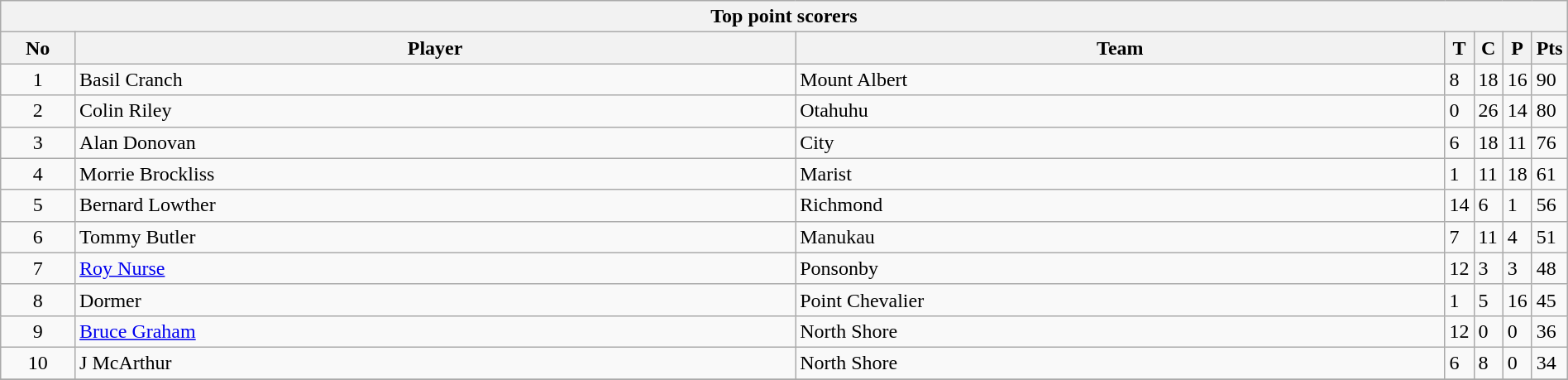<table class="wikitable collapsible sortable" style="text-align:left; font-size:100%; width:100%;">
<tr>
<th colspan="100%">Top point scorers</th>
</tr>
<tr>
<th style="width:5%;">No</th>
<th style="width:50%;">Player</th>
<th style="width:60%;">Team</th>
<th style="width:10%;">T</th>
<th style="width:10%;">C</th>
<th style="width:10%;">P</th>
<th style="width:15%;">Pts<br></th>
</tr>
<tr>
<td style="text-align:center;">1</td>
<td>Basil Cranch</td>
<td>Mount Albert</td>
<td>8</td>
<td>18</td>
<td>16</td>
<td>90</td>
</tr>
<tr>
<td style="text-align:center;">2</td>
<td>Colin Riley</td>
<td>Otahuhu</td>
<td>0</td>
<td>26</td>
<td>14</td>
<td>80</td>
</tr>
<tr>
<td style="text-align:center;">3</td>
<td>Alan Donovan</td>
<td>City</td>
<td>6</td>
<td>18</td>
<td>11</td>
<td>76</td>
</tr>
<tr>
<td style="text-align:center;">4</td>
<td>Morrie Brockliss</td>
<td>Marist</td>
<td>1</td>
<td>11</td>
<td>18</td>
<td>61</td>
</tr>
<tr>
<td style="text-align:center;">5</td>
<td>Bernard Lowther</td>
<td>Richmond</td>
<td>14</td>
<td>6</td>
<td>1</td>
<td>56</td>
</tr>
<tr>
<td style="text-align:center;">6</td>
<td>Tommy Butler</td>
<td>Manukau</td>
<td>7</td>
<td>11</td>
<td>4</td>
<td>51</td>
</tr>
<tr>
<td style="text-align:center;">7</td>
<td><a href='#'>Roy Nurse</a></td>
<td>Ponsonby</td>
<td>12</td>
<td>3</td>
<td>3</td>
<td>48</td>
</tr>
<tr>
<td style="text-align:center;">8</td>
<td>Dormer</td>
<td>Point Chevalier</td>
<td>1</td>
<td>5</td>
<td>16</td>
<td>45</td>
</tr>
<tr>
<td style="text-align:center;">9</td>
<td><a href='#'>Bruce Graham</a></td>
<td>North Shore</td>
<td>12</td>
<td>0</td>
<td>0</td>
<td>36</td>
</tr>
<tr>
<td style="text-align:center;">10</td>
<td>J McArthur</td>
<td>North Shore</td>
<td>6</td>
<td>8</td>
<td>0</td>
<td>34</td>
</tr>
<tr>
</tr>
</table>
